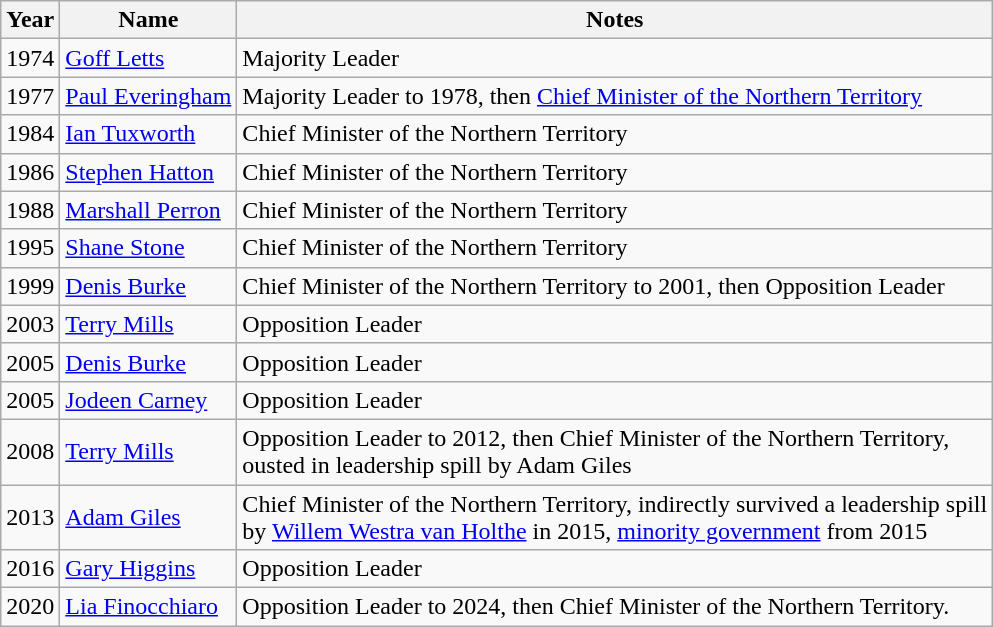<table class="wikitable">
<tr>
<th>Year</th>
<th>Name</th>
<th>Notes</th>
</tr>
<tr>
<td>1974</td>
<td><a href='#'>Goff Letts</a></td>
<td>Majority Leader</td>
</tr>
<tr>
<td>1977</td>
<td><a href='#'>Paul Everingham</a></td>
<td>Majority Leader to 1978, then <a href='#'>Chief Minister of the Northern Territory</a></td>
</tr>
<tr>
<td>1984</td>
<td><a href='#'>Ian Tuxworth</a></td>
<td>Chief Minister of the Northern Territory</td>
</tr>
<tr>
<td>1986</td>
<td><a href='#'>Stephen Hatton</a></td>
<td>Chief Minister of the Northern Territory</td>
</tr>
<tr>
<td>1988</td>
<td><a href='#'>Marshall Perron</a></td>
<td>Chief Minister of the Northern Territory</td>
</tr>
<tr>
<td>1995</td>
<td><a href='#'>Shane Stone</a></td>
<td>Chief Minister of the Northern Territory</td>
</tr>
<tr>
<td>1999</td>
<td><a href='#'>Denis Burke</a></td>
<td>Chief Minister of the Northern Territory to 2001, then Opposition Leader</td>
</tr>
<tr>
<td>2003</td>
<td><a href='#'>Terry Mills</a></td>
<td>Opposition Leader</td>
</tr>
<tr>
<td>2005</td>
<td><a href='#'>Denis Burke</a></td>
<td>Opposition Leader</td>
</tr>
<tr>
<td>2005</td>
<td><a href='#'>Jodeen Carney</a></td>
<td>Opposition Leader</td>
</tr>
<tr>
<td>2008</td>
<td><a href='#'>Terry Mills</a></td>
<td>Opposition Leader to 2012, then Chief Minister of the Northern Territory,<br>ousted in leadership spill by Adam Giles</td>
</tr>
<tr>
<td>2013</td>
<td><a href='#'>Adam Giles</a></td>
<td>Chief Minister of the Northern Territory, indirectly survived a leadership spill<br>by <a href='#'>Willem Westra van Holthe</a> in 2015, <a href='#'>minority government</a> from 2015</td>
</tr>
<tr>
<td>2016</td>
<td><a href='#'>Gary Higgins</a></td>
<td>Opposition Leader</td>
</tr>
<tr>
<td>2020</td>
<td><a href='#'>Lia Finocchiaro</a></td>
<td>Opposition Leader to 2024, then Chief Minister of the Northern Territory.</td>
</tr>
</table>
